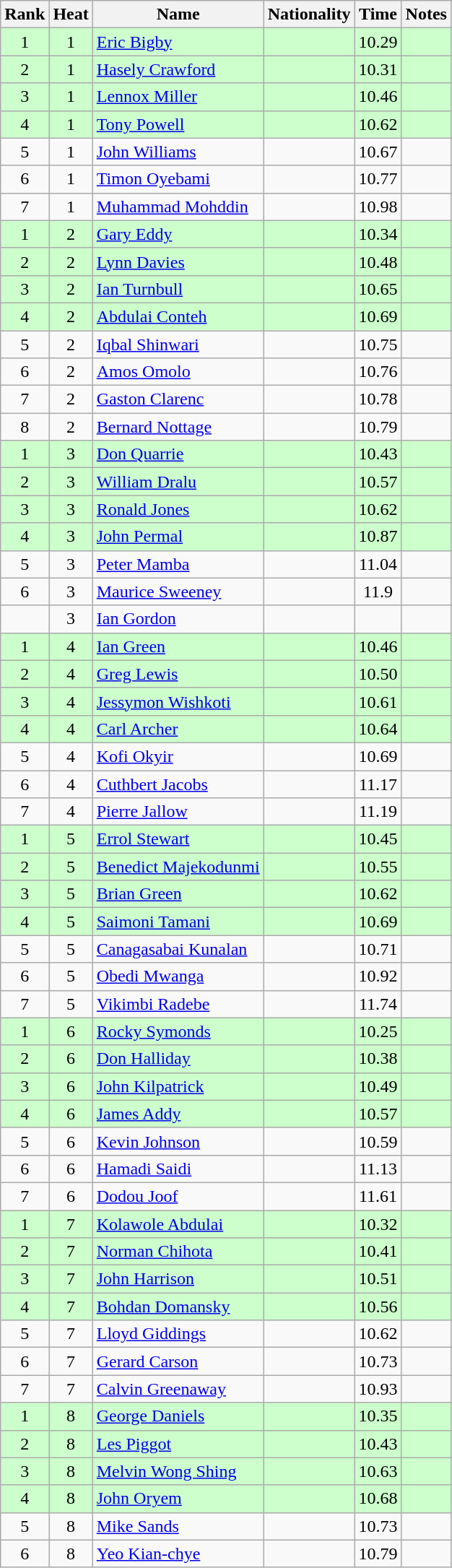<table class="wikitable sortable" style="text-align:center;">
<tr>
<th scope=col>Rank</th>
<th scope=col>Heat</th>
<th scope=col>Name</th>
<th>Nationality</th>
<th scope=col>Time</th>
<th scope=col>Notes</th>
</tr>
<tr style="background-color: #ccffcc;">
<td>1</td>
<td>1</td>
<td style="text-align:left;"><a href='#'>Eric Bigby</a></td>
<td style="text-align:left;"></td>
<td>10.29</td>
<td></td>
</tr>
<tr style="background-color: #ccffcc;">
<td>2</td>
<td>1</td>
<td style="text-align:left;"><a href='#'>Hasely Crawford</a></td>
<td style="text-align:left;"></td>
<td>10.31</td>
<td></td>
</tr>
<tr style="background-color: #ccffcc;">
<td>3</td>
<td>1</td>
<td style="text-align:left;"><a href='#'>Lennox Miller</a></td>
<td style="text-align:left;"></td>
<td>10.46</td>
<td></td>
</tr>
<tr style="background-color: #ccffcc;">
<td>4</td>
<td>1</td>
<td style="text-align:left;"><a href='#'>Tony Powell</a></td>
<td style="text-align:left;"></td>
<td>10.62</td>
<td></td>
</tr>
<tr>
<td>5</td>
<td>1</td>
<td style="text-align:left;"><a href='#'>John Williams</a></td>
<td style="text-align:left;"></td>
<td>10.67</td>
<td></td>
</tr>
<tr>
<td>6</td>
<td>1</td>
<td style="text-align:left;"><a href='#'>Timon Oyebami</a></td>
<td style="text-align:left;"></td>
<td>10.77</td>
<td></td>
</tr>
<tr>
<td>7</td>
<td>1</td>
<td style="text-align:left;"><a href='#'>Muhammad Mohddin</a></td>
<td style="text-align:left;"></td>
<td>10.98</td>
<td></td>
</tr>
<tr style="background-color: #ccffcc;">
<td>1</td>
<td>2</td>
<td style="text-align:left;"><a href='#'>Gary Eddy</a></td>
<td style="text-align:left;"></td>
<td>10.34</td>
<td></td>
</tr>
<tr style="background-color: #ccffcc;">
<td>2</td>
<td>2</td>
<td style="text-align:left;"><a href='#'>Lynn Davies</a></td>
<td style="text-align:left;"></td>
<td>10.48</td>
<td></td>
</tr>
<tr style="background-color: #ccffcc;">
<td>3</td>
<td>2</td>
<td style="text-align:left;"><a href='#'>Ian Turnbull</a></td>
<td style="text-align:left;"></td>
<td>10.65</td>
<td></td>
</tr>
<tr style="background-color: #ccffcc;">
<td>4</td>
<td>2</td>
<td style="text-align:left;"><a href='#'>Abdulai Conteh</a></td>
<td style="text-align:left;"></td>
<td>10.69</td>
<td></td>
</tr>
<tr>
<td>5</td>
<td>2</td>
<td style="text-align:left;"><a href='#'>Iqbal Shinwari</a></td>
<td style="text-align:left;"></td>
<td>10.75</td>
<td></td>
</tr>
<tr>
<td>6</td>
<td>2</td>
<td style="text-align:left;"><a href='#'>Amos Omolo</a></td>
<td style="text-align:left;"></td>
<td>10.76</td>
<td></td>
</tr>
<tr>
<td>7</td>
<td>2</td>
<td style="text-align:left;"><a href='#'>Gaston Clarenc</a></td>
<td style="text-align:left;"></td>
<td>10.78</td>
<td></td>
</tr>
<tr>
<td>8</td>
<td>2</td>
<td style="text-align:left;"><a href='#'>Bernard Nottage</a></td>
<td style="text-align:left;"></td>
<td>10.79</td>
<td></td>
</tr>
<tr style="background-color: #ccffcc;">
<td>1</td>
<td>3</td>
<td style="text-align:left;"><a href='#'>Don Quarrie</a></td>
<td style="text-align:left;"></td>
<td>10.43</td>
<td></td>
</tr>
<tr style="background-color: #ccffcc;">
<td>2</td>
<td>3</td>
<td style="text-align:left;"><a href='#'>William Dralu</a></td>
<td style="text-align:left;"></td>
<td>10.57</td>
<td></td>
</tr>
<tr style="background-color: #ccffcc;">
<td>3</td>
<td>3</td>
<td style="text-align:left;"><a href='#'>Ronald Jones</a></td>
<td style="text-align:left;"></td>
<td>10.62</td>
<td></td>
</tr>
<tr style="background-color: #ccffcc;">
<td>4</td>
<td>3</td>
<td style="text-align:left;"><a href='#'>John Permal</a></td>
<td style="text-align:left;"></td>
<td>10.87</td>
<td></td>
</tr>
<tr>
<td>5</td>
<td>3</td>
<td style="text-align:left;"><a href='#'>Peter Mamba</a></td>
<td style="text-align:left;"></td>
<td>11.04</td>
<td></td>
</tr>
<tr>
<td>6</td>
<td>3</td>
<td style="text-align:left;"><a href='#'>Maurice Sweeney</a></td>
<td style="text-align:left;"></td>
<td>11.9</td>
<td></td>
</tr>
<tr>
<td></td>
<td>3</td>
<td style="text-align:left;"><a href='#'>Ian Gordon</a></td>
<td style="text-align:left;"></td>
<td></td>
<td></td>
</tr>
<tr style="background-color: #ccffcc;">
<td>1</td>
<td>4</td>
<td style="text-align:left;"><a href='#'>Ian Green</a></td>
<td style="text-align:left;"></td>
<td>10.46</td>
<td></td>
</tr>
<tr style="background-color: #ccffcc;">
<td>2</td>
<td>4</td>
<td style="text-align:left;"><a href='#'>Greg Lewis</a></td>
<td style="text-align:left;"></td>
<td>10.50</td>
<td></td>
</tr>
<tr style="background-color: #ccffcc;">
<td>3</td>
<td>4</td>
<td style="text-align:left;"><a href='#'>Jessymon Wishkoti</a></td>
<td style="text-align:left;"></td>
<td>10.61</td>
<td></td>
</tr>
<tr style="background-color: #ccffcc;">
<td>4</td>
<td>4</td>
<td style="text-align:left;"><a href='#'>Carl Archer</a></td>
<td style="text-align:left;"></td>
<td>10.64</td>
<td></td>
</tr>
<tr>
<td>5</td>
<td>4</td>
<td style="text-align:left;"><a href='#'>Kofi Okyir</a></td>
<td style="text-align:left;"></td>
<td>10.69</td>
<td></td>
</tr>
<tr>
<td>6</td>
<td>4</td>
<td style="text-align:left;"><a href='#'>Cuthbert Jacobs</a></td>
<td style="text-align:left;"></td>
<td>11.17</td>
<td></td>
</tr>
<tr>
<td>7</td>
<td>4</td>
<td style="text-align:left;"><a href='#'>Pierre Jallow</a></td>
<td style="text-align:left;"></td>
<td>11.19</td>
<td></td>
</tr>
<tr style="background-color: #ccffcc;">
<td>1</td>
<td>5</td>
<td style="text-align:left;"><a href='#'>Errol Stewart</a></td>
<td style="text-align:left;"></td>
<td>10.45</td>
<td></td>
</tr>
<tr style="background-color: #ccffcc;">
<td>2</td>
<td>5</td>
<td style="text-align:left;"><a href='#'>Benedict Majekodunmi</a></td>
<td style="text-align:left;"></td>
<td>10.55</td>
<td></td>
</tr>
<tr style="background-color: #ccffcc;">
<td>3</td>
<td>5</td>
<td style="text-align:left;"><a href='#'>Brian Green</a></td>
<td style="text-align:left;"></td>
<td>10.62</td>
<td></td>
</tr>
<tr style="background-color: #ccffcc;">
<td>4</td>
<td>5</td>
<td style="text-align:left;"><a href='#'>Saimoni Tamani</a></td>
<td style="text-align:left;"></td>
<td>10.69</td>
<td></td>
</tr>
<tr>
<td>5</td>
<td>5</td>
<td style="text-align:left;"><a href='#'>Canagasabai Kunalan</a></td>
<td style="text-align:left;"></td>
<td>10.71</td>
<td></td>
</tr>
<tr>
<td>6</td>
<td>5</td>
<td style="text-align:left;"><a href='#'>Obedi Mwanga</a></td>
<td style="text-align:left;"></td>
<td>10.92</td>
<td></td>
</tr>
<tr>
<td>7</td>
<td>5</td>
<td style="text-align:left;"><a href='#'>Vikimbi Radebe</a></td>
<td style="text-align:left;"></td>
<td>11.74</td>
<td></td>
</tr>
<tr style="background-color: #ccffcc;">
<td>1</td>
<td>6</td>
<td style="text-align:left;"><a href='#'>Rocky Symonds</a></td>
<td style="text-align:left;"></td>
<td>10.25</td>
<td></td>
</tr>
<tr style="background-color: #ccffcc;">
<td>2</td>
<td>6</td>
<td style="text-align:left;"><a href='#'>Don Halliday</a></td>
<td style="text-align:left;"></td>
<td>10.38</td>
<td></td>
</tr>
<tr style="background-color: #ccffcc;">
<td>3</td>
<td>6</td>
<td style="text-align:left;"><a href='#'>John Kilpatrick</a></td>
<td style="text-align:left;"></td>
<td>10.49</td>
<td></td>
</tr>
<tr style="background-color: #ccffcc;">
<td>4</td>
<td>6</td>
<td style="text-align:left;"><a href='#'>James Addy</a></td>
<td style="text-align:left;"></td>
<td>10.57</td>
<td></td>
</tr>
<tr>
<td>5</td>
<td>6</td>
<td style="text-align:left;"><a href='#'>Kevin Johnson</a></td>
<td style="text-align:left;"></td>
<td>10.59</td>
<td></td>
</tr>
<tr>
<td>6</td>
<td>6</td>
<td style="text-align:left;"><a href='#'>Hamadi Saidi</a></td>
<td style="text-align:left;"></td>
<td>11.13</td>
<td></td>
</tr>
<tr>
<td>7</td>
<td>6</td>
<td style="text-align:left;"><a href='#'>Dodou Joof</a></td>
<td style="text-align:left;"></td>
<td>11.61</td>
<td></td>
</tr>
<tr style="background-color: #ccffcc;">
<td>1</td>
<td>7</td>
<td style="text-align:left;"><a href='#'>Kolawole Abdulai</a></td>
<td style="text-align:left;"></td>
<td>10.32</td>
<td></td>
</tr>
<tr style="background-color: #ccffcc;">
<td>2</td>
<td>7</td>
<td style="text-align:left;"><a href='#'>Norman Chihota</a></td>
<td style="text-align:left;"></td>
<td>10.41</td>
<td></td>
</tr>
<tr style="background-color: #ccffcc;">
<td>3</td>
<td>7</td>
<td style="text-align:left;"><a href='#'>John Harrison</a></td>
<td style="text-align:left;"></td>
<td>10.51</td>
<td></td>
</tr>
<tr style="background-color: #ccffcc;">
<td>4</td>
<td>7</td>
<td style="text-align:left;"><a href='#'>Bohdan Domansky</a></td>
<td style="text-align:left;"></td>
<td>10.56</td>
<td></td>
</tr>
<tr>
<td>5</td>
<td>7</td>
<td style="text-align:left;"><a href='#'>Lloyd Giddings</a></td>
<td style="text-align:left;"></td>
<td>10.62</td>
<td></td>
</tr>
<tr>
<td>6</td>
<td>7</td>
<td style="text-align:left;"><a href='#'>Gerard Carson</a></td>
<td style="text-align:left;"></td>
<td>10.73</td>
<td></td>
</tr>
<tr>
<td>7</td>
<td>7</td>
<td style="text-align:left;"><a href='#'>Calvin Greenaway</a></td>
<td style="text-align:left;"></td>
<td>10.93</td>
<td></td>
</tr>
<tr style="background-color: #ccffcc;">
<td>1</td>
<td>8</td>
<td style="text-align:left;"><a href='#'>George Daniels</a></td>
<td style="text-align:left;"></td>
<td>10.35</td>
<td></td>
</tr>
<tr style="background-color: #ccffcc;">
<td>2</td>
<td>8</td>
<td style="text-align:left;"><a href='#'>Les Piggot</a></td>
<td style="text-align:left;"></td>
<td>10.43</td>
<td></td>
</tr>
<tr style="background-color: #ccffcc;">
<td>3</td>
<td>8</td>
<td style="text-align:left;"><a href='#'>Melvin Wong Shing</a></td>
<td style="text-align:left;"></td>
<td>10.63</td>
<td></td>
</tr>
<tr style="background-color: #ccffcc;">
<td>4</td>
<td>8</td>
<td style="text-align:left;"><a href='#'>John Oryem</a></td>
<td style="text-align:left;"></td>
<td>10.68</td>
<td></td>
</tr>
<tr>
<td>5</td>
<td>8</td>
<td style="text-align:left;"><a href='#'>Mike Sands</a></td>
<td style="text-align:left;"></td>
<td>10.73</td>
<td></td>
</tr>
<tr>
<td>6</td>
<td>8</td>
<td style="text-align:left;"><a href='#'>Yeo Kian-chye</a></td>
<td style="text-align:left;"></td>
<td>10.79</td>
<td></td>
</tr>
</table>
